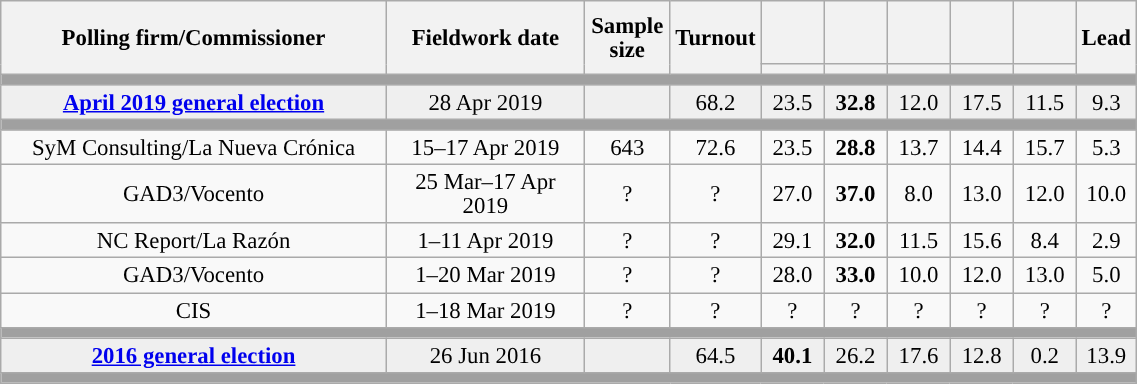<table class="wikitable collapsible collapsed" style="text-align:center; font-size:95%; line-height:16px;">
<tr style="height:42px;">
<th style="width:250px;" rowspan="2">Polling firm/Commissioner</th>
<th style="width:125px;" rowspan="2">Fieldwork date</th>
<th style="width:50px;" rowspan="2">Sample size</th>
<th style="width:45px;" rowspan="2">Turnout</th>
<th style="width:35px;"></th>
<th style="width:35px;"></th>
<th style="width:35px;"></th>
<th style="width:35px;"></th>
<th style="width:35px;"></th>
<th style="width:30px;" rowspan="2">Lead</th>
</tr>
<tr>
<th style="color:inherit;background:"></th>
<th style="color:inherit;background:"></th>
<th style="color:inherit;background:"></th>
<th style="color:inherit;background:"></th>
<th style="color:inherit;background:"></th>
</tr>
<tr>
<td colspan="10" style="background:#A0A0A0"></td>
</tr>
<tr style="background:#EFEFEF;">
<td><strong><a href='#'>April 2019 general election</a></strong></td>
<td>28 Apr 2019</td>
<td></td>
<td>68.2</td>
<td>23.5<br></td>
<td><strong>32.8</strong><br></td>
<td>12.0<br></td>
<td>17.5<br></td>
<td>11.5<br></td>
<td style="background:">9.3</td>
</tr>
<tr>
<td colspan="10" style="background:#A0A0A0"></td>
</tr>
<tr>
<td>SyM Consulting/La Nueva Crónica</td>
<td>15–17 Apr 2019</td>
<td>643</td>
<td>72.6</td>
<td>23.5<br></td>
<td><strong>28.8</strong><br></td>
<td>13.7<br></td>
<td>14.4<br></td>
<td>15.7<br></td>
<td style="background:">5.3</td>
</tr>
<tr>
<td>GAD3/Vocento</td>
<td>25 Mar–17 Apr 2019</td>
<td>?</td>
<td>?</td>
<td>27.0<br></td>
<td><strong>37.0</strong><br></td>
<td>8.0<br></td>
<td>13.0<br></td>
<td>12.0<br></td>
<td style="background:">10.0</td>
</tr>
<tr>
<td>NC Report/La Razón</td>
<td>1–11 Apr 2019</td>
<td>?</td>
<td>?</td>
<td>29.1<br></td>
<td><strong>32.0</strong><br></td>
<td>11.5<br></td>
<td>15.6<br></td>
<td>8.4<br></td>
<td style="background:">2.9</td>
</tr>
<tr>
<td>GAD3/Vocento</td>
<td>1–20 Mar 2019</td>
<td>?</td>
<td>?</td>
<td>28.0<br></td>
<td><strong>33.0</strong><br></td>
<td>10.0<br></td>
<td>12.0<br></td>
<td>13.0<br></td>
<td style="background:">5.0</td>
</tr>
<tr>
<td>CIS</td>
<td>1–18 Mar 2019</td>
<td>?</td>
<td>?</td>
<td>?<br></td>
<td>?<br></td>
<td>?<br></td>
<td>?<br></td>
<td>?<br></td>
<td style="background:">?</td>
</tr>
<tr>
<td colspan="10" style="background:#A0A0A0"></td>
</tr>
<tr style="background:#EFEFEF;">
<td><strong><a href='#'>2016 general election</a></strong></td>
<td>26 Jun 2016</td>
<td></td>
<td>64.5</td>
<td><strong>40.1</strong><br></td>
<td>26.2<br></td>
<td>17.6<br></td>
<td>12.8<br></td>
<td>0.2<br></td>
<td style="background:">13.9</td>
</tr>
<tr>
<td colspan="10" style="background:#A0A0A0"></td>
</tr>
</table>
